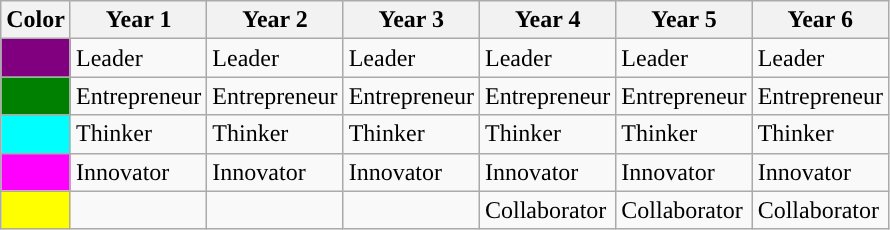<table class="wikitable">
<tr>
<th>Color</th>
<th>Year 1</th>
<th>Year 2</th>
<th>Year 3</th>
<th>Year 4</th>
<th>Year 5</th>
<th>Year 6</th>
</tr>
<tr>
<td style="background:purple"></td>
<td>Leader</td>
<td>Leader</td>
<td>Leader</td>
<td>Leader</td>
<td>Leader</td>
<td>Leader</td>
</tr>
<tr>
<td style="background:green"></td>
<td>Entrepreneur</td>
<td>Entrepreneur</td>
<td>Entrepreneur</td>
<td>Entrepreneur</td>
<td>Entrepreneur</td>
<td>Entrepreneur</td>
</tr>
<tr>
<td style="background:aqua"></td>
<td>Thinker</td>
<td>Thinker</td>
<td>Thinker</td>
<td>Thinker</td>
<td>Thinker</td>
<td>Thinker</td>
</tr>
<tr>
<td style="background:fuchsia"></td>
<td>Innovator</td>
<td>Innovator</td>
<td>Innovator</td>
<td>Innovator</td>
<td>Innovator</td>
<td>Innovator</td>
</tr>
<tr>
<td style="background:yellow"></td>
<td></td>
<td></td>
<td></td>
<td>Collaborator</td>
<td>Collaborator</td>
<td>Collaborator</td>
</tr>
</table>
